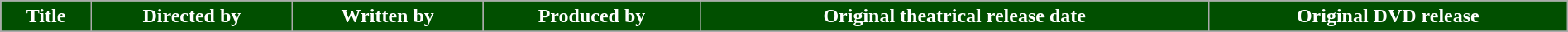<table class="wikitable plainrowheaders" style="width:100%;">
<tr style="color:white">
<th style="background: #014F00;">Title</th>
<th style="background: #014F00;">Directed by</th>
<th style="background: #014F00;">Written by</th>
<th style="background: #014F00;">Produced by</th>
<th style="background: #014F00;">Original theatrical release date</th>
<th style="background: #014F00;">Original DVD release</th>
</tr>
<tr>
</tr>
</table>
